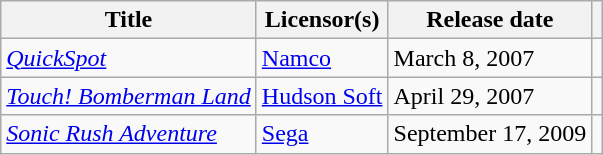<table class="wikitable plainrowheaders sortable">
<tr>
<th>Title</th>
<th>Licensor(s)</th>
<th colspan="1">Release date</th>
<th class="unsortable"></th>
</tr>
<tr>
<td><em><a href='#'>QuickSpot</a></em></td>
<td><a href='#'>Namco</a></td>
<td>March 8, 2007</td>
<td></td>
</tr>
<tr>
<td><em><a href='#'>Touch! Bomberman Land</a></em></td>
<td><a href='#'>Hudson Soft</a></td>
<td>April 29, 2007</td>
<td></td>
</tr>
<tr>
<td><em><a href='#'>Sonic Rush Adventure</a></em></td>
<td><a href='#'>Sega</a></td>
<td>September 17, 2009</td>
<td></td>
</tr>
</table>
